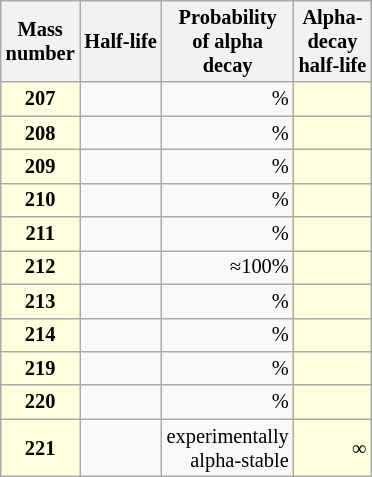<table class="wikitable sortable" style="font-size:85%; text-align:right">
<tr>
<th>Mass<br>number</th>
<th>Half-life</th>
<th>Probability<br>of alpha<br>decay</th>
<th>Alpha-<br>decay<br>half-life</th>
</tr>
<tr>
<th style="background:lightyellow;">207</th>
<td></td>
<td>%</td>
<td style="background:lightyellow;"></td>
</tr>
<tr>
<th style="background:lightyellow;">208</th>
<td></td>
<td>%</td>
<td style="background:lightyellow;"></td>
</tr>
<tr>
<th style="background:lightyellow;">209</th>
<td></td>
<td>%</td>
<td style="background:lightyellow;"></td>
</tr>
<tr>
<th style="background:lightyellow;">210</th>
<td></td>
<td>%</td>
<td style="background:lightyellow;"></td>
</tr>
<tr>
<th style="background:lightyellow;">211</th>
<td></td>
<td>%</td>
<td style="background:lightyellow;"></td>
</tr>
<tr>
<th style="background:lightyellow;">212</th>
<td></td>
<td>≈100%</td>
<td style="background:lightyellow;"></td>
</tr>
<tr>
<th style="background:lightyellow;">213</th>
<td></td>
<td>%</td>
<td style="background:lightyellow;"></td>
</tr>
<tr>
<th style="background:lightyellow;">214</th>
<td></td>
<td>%</td>
<td style="background:lightyellow;"></td>
</tr>
<tr>
<th style="background:lightyellow;">219</th>
<td></td>
<td>%</td>
<td style="background:lightyellow;"></td>
</tr>
<tr>
<th style="background:lightyellow;">220</th>
<td></td>
<td>%</td>
<td style="background:lightyellow;"></td>
</tr>
<tr>
<th style="background:lightyellow;">221</th>
<td></td>
<td>experimentally<br>alpha-stable</td>
<td style="background:lightyellow;">∞</td>
</tr>
</table>
